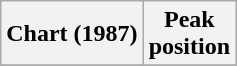<table class="wikitable sortable">
<tr>
<th align="left">Chart (1987)</th>
<th align="center">Peak<br>position</th>
</tr>
<tr>
</tr>
</table>
